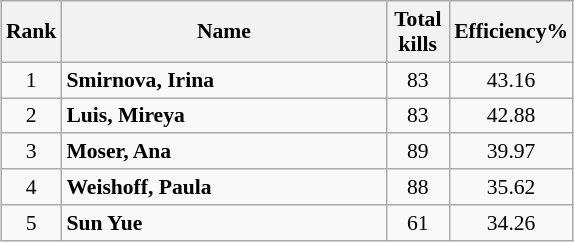<table class="wikitable" style="margin:0.5em auto;width=480;font-size:90%">
<tr>
<th width=30>Rank</th>
<th width=210>Name</th>
<th width=35>Total kills</th>
<th width=35>Efficiency%</th>
</tr>
<tr>
<td align=center>1</td>
<td> <strong>Smirnova, Irina</strong></td>
<td align=center>83</td>
<td align=center>43.16</td>
</tr>
<tr>
<td align=center>2</td>
<td> <strong>Luis, Mireya</strong></td>
<td align=center>83</td>
<td align=center>42.88</td>
</tr>
<tr>
<td align=center>3</td>
<td> <strong>Moser, Ana</strong></td>
<td align=center>89</td>
<td align=center>39.97</td>
</tr>
<tr>
<td align=center>4</td>
<td> <strong>Weishoff, Paula</strong></td>
<td align=center>88</td>
<td align=center>35.62</td>
</tr>
<tr>
<td align=center>5</td>
<td> <strong>Sun Yue</strong></td>
<td align=center>61</td>
<td align=center>34.26</td>
</tr>
</table>
